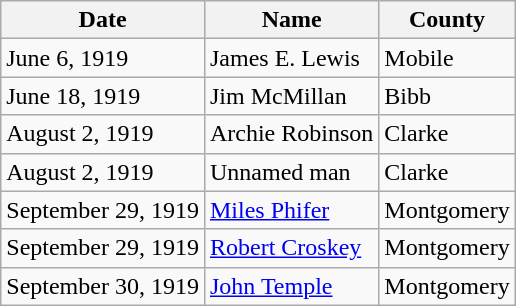<table class="wikitable" style="margin-right:1em">
<tr>
<th>Date</th>
<th>Name</th>
<th>County</th>
</tr>
<tr>
<td>June 6, 1919</td>
<td>James E. Lewis</td>
<td>Mobile</td>
</tr>
<tr>
<td>June 18, 1919</td>
<td>Jim McMillan</td>
<td>Bibb</td>
</tr>
<tr>
<td>August 2, 1919</td>
<td>Archie Robinson</td>
<td>Clarke</td>
</tr>
<tr>
<td>August 2, 1919</td>
<td>Unnamed man</td>
<td>Clarke</td>
</tr>
<tr>
<td>September 29, 1919</td>
<td><a href='#'>Miles Phifer</a></td>
<td>Montgomery</td>
</tr>
<tr>
<td>September 29, 1919</td>
<td><a href='#'>Robert Croskey</a></td>
<td>Montgomery</td>
</tr>
<tr>
<td>September 30, 1919</td>
<td><a href='#'>John Temple</a></td>
<td>Montgomery</td>
</tr>
</table>
